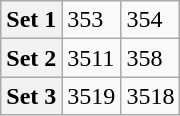<table class="wikitable">
<tr>
<th>Set 1</th>
<td>353</td>
<td>354</td>
</tr>
<tr>
<th>Set 2</th>
<td>3511</td>
<td>358</td>
</tr>
<tr>
<th>Set 3</th>
<td>3519</td>
<td>3518</td>
</tr>
</table>
